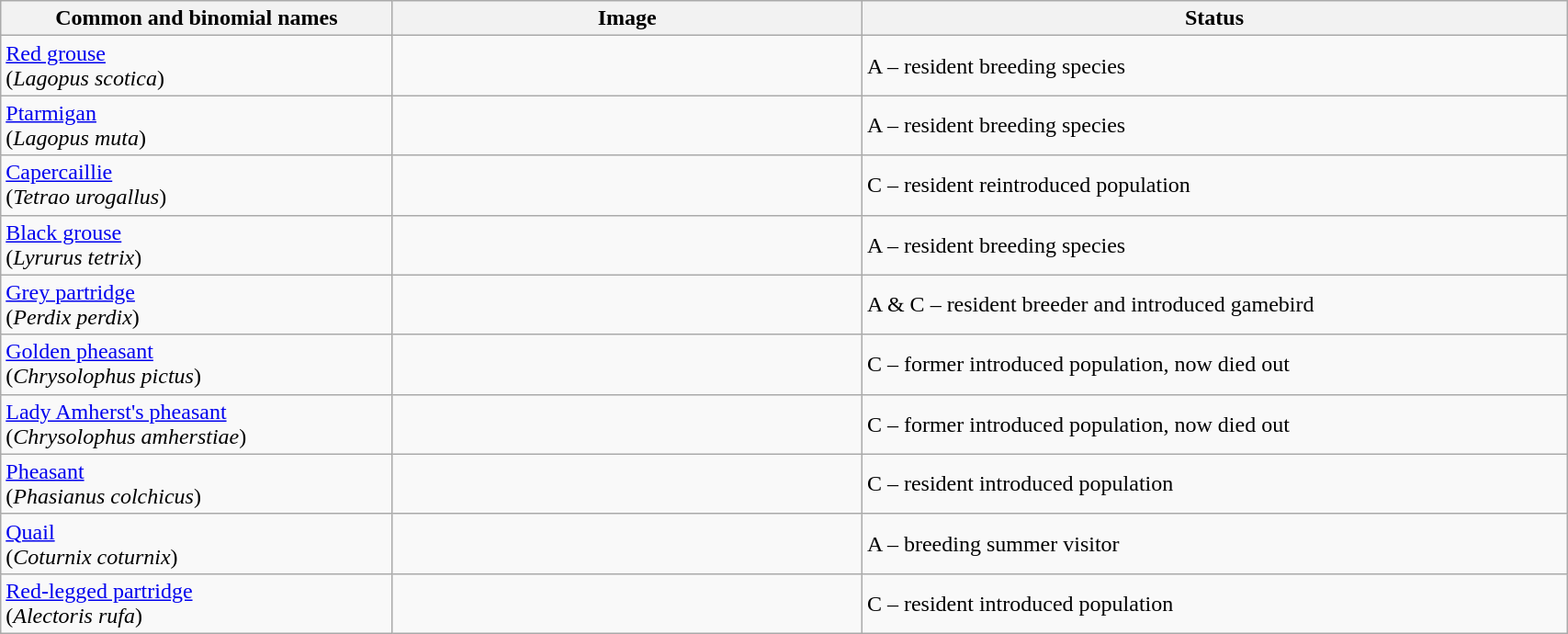<table width=90% class="wikitable">
<tr>
<th width=25%>Common and binomial names</th>
<th width=30%>Image</th>
<th width=45%>Status</th>
</tr>
<tr>
<td><a href='#'>Red grouse</a><br>(<em>Lagopus scotica</em>)</td>
<td></td>
<td>A – resident breeding species</td>
</tr>
<tr>
<td><a href='#'>Ptarmigan</a><br>(<em>Lagopus muta</em>)</td>
<td></td>
<td>A – resident breeding species</td>
</tr>
<tr>
<td><a href='#'>Capercaillie</a><br>(<em>Tetrao urogallus</em>)</td>
<td></td>
<td>C – resident reintroduced population</td>
</tr>
<tr>
<td><a href='#'>Black grouse</a><br>(<em>Lyrurus tetrix</em>)</td>
<td></td>
<td>A – resident breeding species</td>
</tr>
<tr>
<td><a href='#'>Grey partridge</a><br>(<em>Perdix perdix</em>)</td>
<td></td>
<td>A & C – resident breeder and introduced gamebird</td>
</tr>
<tr>
<td><a href='#'>Golden pheasant</a><br>(<em>Chrysolophus pictus</em>)</td>
<td></td>
<td>C – former introduced population, now died out</td>
</tr>
<tr>
<td><a href='#'>Lady Amherst's pheasant</a><br>(<em>Chrysolophus amherstiae</em>)</td>
<td></td>
<td>C – former introduced population, now died out</td>
</tr>
<tr>
<td><a href='#'>Pheasant</a><br>(<em>Phasianus colchicus</em>)</td>
<td></td>
<td>C – resident introduced population</td>
</tr>
<tr>
<td><a href='#'>Quail</a><br>(<em>Coturnix coturnix</em>)</td>
<td></td>
<td>A – breeding summer visitor</td>
</tr>
<tr>
<td><a href='#'>Red-legged partridge</a><br>(<em>Alectoris rufa</em>)</td>
<td></td>
<td>C – resident introduced population</td>
</tr>
</table>
